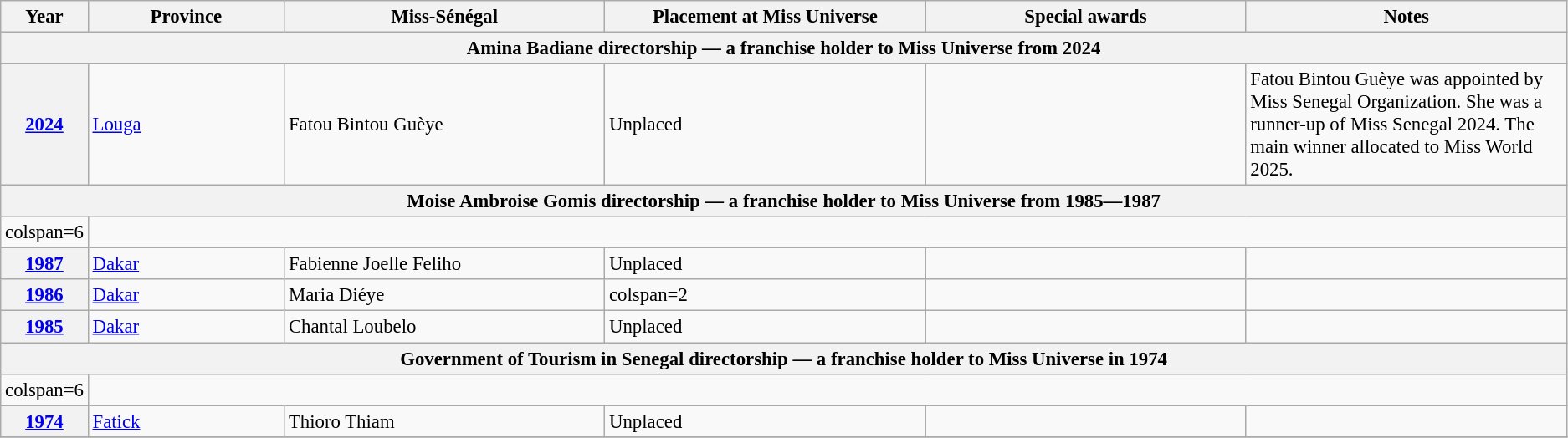<table class="wikitable " style="font-size: 95%;">
<tr>
<th width="60">Year</th>
<th width="150">Province</th>
<th width="250">Miss-Sénégal</th>
<th width="250">Placement at Miss Universe</th>
<th width="250">Special awards</th>
<th width="250">Notes</th>
</tr>
<tr>
<th colspan="6">Amina Badiane directorship — a franchise holder to Miss Universe from 2024</th>
</tr>
<tr>
<th><a href='#'>2024</a></th>
<td><a href='#'>Louga</a></td>
<td>Fatou Bintou Guèye</td>
<td>Unplaced</td>
<td></td>
<td>Fatou Bintou Guèye was appointed by Miss Senegal Organization. She was a runner-up of Miss Senegal 2024. The main winner allocated to Miss World 2025.</td>
</tr>
<tr>
<th colspan="6">Moise Ambroise Gomis directorship — a franchise holder to Miss Universe from 1985―1987</th>
</tr>
<tr>
<td>colspan=6 </td>
</tr>
<tr>
<th><a href='#'>1987</a></th>
<td><a href='#'>Dakar</a></td>
<td>Fabienne Joelle Feliho</td>
<td>Unplaced</td>
<td></td>
<td></td>
</tr>
<tr>
<th><a href='#'>1986</a></th>
<td><a href='#'>Dakar</a></td>
<td>Maria Diéye</td>
<td>colspan=2 </td>
<td></td>
</tr>
<tr>
<th><a href='#'>1985</a></th>
<td><a href='#'>Dakar</a></td>
<td>Chantal Loubelo</td>
<td>Unplaced</td>
<td></td>
<td></td>
</tr>
<tr>
<th colspan="6">Government of Tourism in Senegal directorship — a franchise holder to Miss Universe in 1974</th>
</tr>
<tr>
<td>colspan=6 </td>
</tr>
<tr>
<th><a href='#'>1974</a></th>
<td><a href='#'>Fatick</a></td>
<td>Thioro Thiam</td>
<td>Unplaced</td>
<td></td>
<td></td>
</tr>
<tr>
</tr>
</table>
